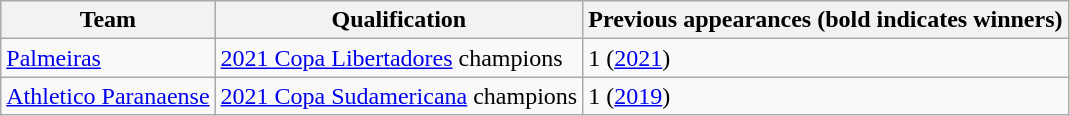<table class="wikitable">
<tr>
<th>Team</th>
<th>Qualification</th>
<th>Previous appearances (bold indicates winners)</th>
</tr>
<tr>
<td> <a href='#'>Palmeiras</a></td>
<td><a href='#'>2021 Copa Libertadores</a> champions</td>
<td>1 (<a href='#'>2021</a>)</td>
</tr>
<tr>
<td> <a href='#'>Athletico Paranaense</a></td>
<td><a href='#'>2021 Copa Sudamericana</a> champions</td>
<td>1 (<a href='#'>2019</a>)</td>
</tr>
</table>
